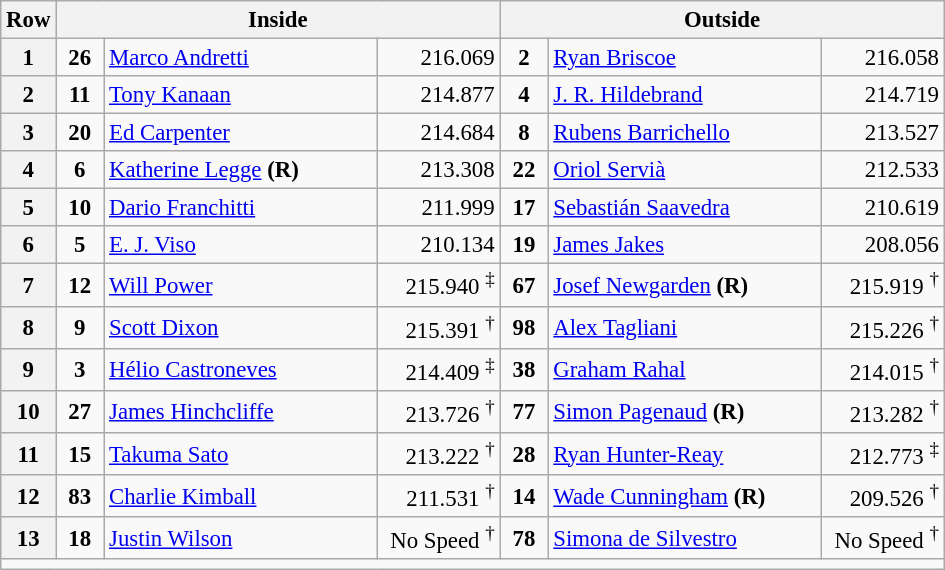<table class="wikitable" style="font-size: 95%;">
<tr>
<th width="25">Row</th>
<th colspan=3 width="275">Inside</th>
<th colspan=3 width="275">Outside</th>
</tr>
<tr>
<th>1</th>
<td align="center" width="25"><strong>26</strong></td>
<td width="175"> <a href='#'>Marco Andretti</a></td>
<td align="right" width="75">216.069</td>
<td align="center" width="25"><strong>2</strong></td>
<td width="175"> <a href='#'>Ryan Briscoe</a></td>
<td align="right" width="75">216.058</td>
</tr>
<tr>
<th>2</th>
<td align="center"><strong>11</strong></td>
<td> <a href='#'>Tony Kanaan</a></td>
<td align="right">214.877</td>
<td align="center"><strong>4</strong></td>
<td> <a href='#'>J. R. Hildebrand</a></td>
<td align="right">214.719</td>
</tr>
<tr>
<th>3</th>
<td align="center"><strong>20</strong></td>
<td> <a href='#'>Ed Carpenter</a></td>
<td align="right">214.684</td>
<td align="center"><strong>8</strong></td>
<td> <a href='#'>Rubens Barrichello</a></td>
<td align="right">213.527</td>
</tr>
<tr>
<th>4</th>
<td align="center"><strong>6</strong></td>
<td> <a href='#'>Katherine Legge</a> <strong>(R)</strong></td>
<td align="right">213.308</td>
<td align="center"><strong>22</strong></td>
<td> <a href='#'>Oriol Servià</a></td>
<td align="right">212.533</td>
</tr>
<tr>
<th>5</th>
<td align="center"><strong>10</strong></td>
<td> <a href='#'>Dario Franchitti</a></td>
<td align="right">211.999</td>
<td align="center"><strong>17</strong></td>
<td> <a href='#'>Sebastián Saavedra</a></td>
<td align="right">210.619</td>
</tr>
<tr>
<th>6</th>
<td align="center"><strong>5</strong></td>
<td> <a href='#'>E. J. Viso</a></td>
<td align="right">210.134</td>
<td align="center"><strong>19</strong></td>
<td> <a href='#'>James Jakes</a></td>
<td align="right">208.056</td>
</tr>
<tr>
<th>7</th>
<td align="center"><strong>12</strong></td>
<td> <a href='#'>Will Power</a></td>
<td align="right">215.940 <sup>‡</sup></td>
<td align="center"><strong>67</strong></td>
<td> <a href='#'>Josef Newgarden</a> <strong>(R)</strong></td>
<td align="right">215.919 <sup>†</sup></td>
</tr>
<tr>
<th>8</th>
<td align="center"><strong>9</strong></td>
<td> <a href='#'>Scott Dixon</a></td>
<td align="right">215.391 <sup>†</sup></td>
<td align="center"><strong>98</strong></td>
<td> <a href='#'>Alex Tagliani</a></td>
<td align="right">215.226 <sup>†</sup></td>
</tr>
<tr>
<th>9</th>
<td align="center"><strong>3</strong></td>
<td> <a href='#'>Hélio Castroneves</a></td>
<td align="right">214.409 <sup>‡</sup></td>
<td align="center"><strong>38</strong></td>
<td> <a href='#'>Graham Rahal</a></td>
<td align="right">214.015 <sup>†</sup></td>
</tr>
<tr>
<th>10</th>
<td align="center"><strong>27</strong></td>
<td> <a href='#'>James Hinchcliffe</a></td>
<td align="right">213.726 <sup>†</sup></td>
<td align="center"><strong>77</strong></td>
<td> <a href='#'>Simon Pagenaud</a> <strong>(R)</strong></td>
<td align="right">213.282 <sup>†</sup></td>
</tr>
<tr>
<th>11</th>
<td align="center"><strong>15</strong></td>
<td> <a href='#'>Takuma Sato</a></td>
<td align="right">213.222 <sup>†</sup></td>
<td align="center"><strong>28</strong></td>
<td> <a href='#'>Ryan Hunter-Reay</a></td>
<td align="right">212.773 <sup>‡</sup></td>
</tr>
<tr>
<th>12</th>
<td align="center"><strong>83</strong></td>
<td> <a href='#'>Charlie Kimball</a></td>
<td align="right">211.531 <sup>†</sup></td>
<td align="center"><strong>14</strong></td>
<td> <a href='#'>Wade Cunningham</a> <strong>(R)</strong></td>
<td align="right">209.526 <sup>†</sup></td>
</tr>
<tr>
<th>13</th>
<td align="center"><strong>18</strong></td>
<td> <a href='#'>Justin Wilson</a></td>
<td align="right">No Speed <sup>†</sup></td>
<td align="center"><strong>78</strong></td>
<td> <a href='#'>Simona de Silvestro</a></td>
<td align="right">No Speed <sup>†</sup></td>
</tr>
<tr>
<td colspan=7></td>
</tr>
</table>
